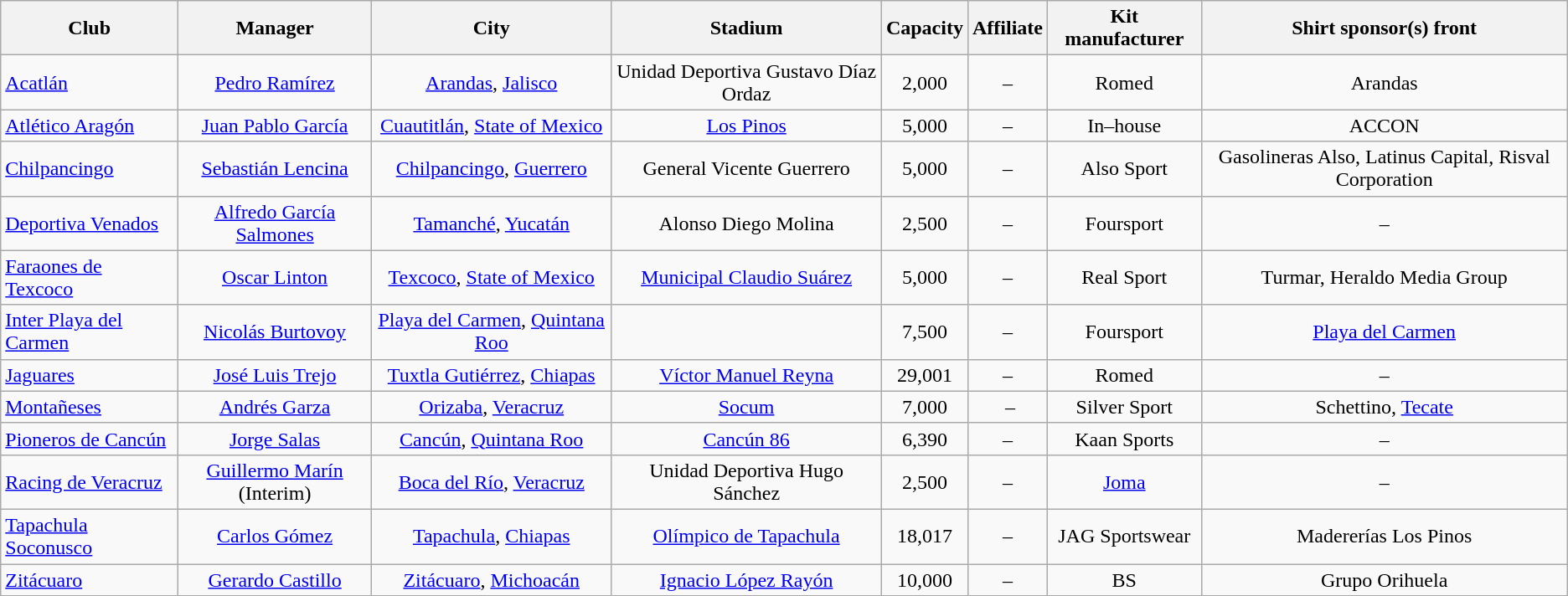<table class="wikitable sortable" style="text-align: center;">
<tr>
<th>Club</th>
<th>Manager</th>
<th>City</th>
<th>Stadium</th>
<th>Capacity</th>
<th>Affiliate</th>
<th>Kit manufacturer</th>
<th>Shirt sponsor(s) front</th>
</tr>
<tr>
<td align="left"><a href='#'>Acatlán</a></td>
<td> <a href='#'>Pedro Ramírez</a></td>
<td><a href='#'>Arandas</a>, <a href='#'>Jalisco</a></td>
<td>Unidad Deportiva Gustavo Díaz Ordaz</td>
<td>2,000</td>
<td>–</td>
<td>Romed</td>
<td>Arandas</td>
</tr>
<tr>
<td align="left"><a href='#'>Atlético Aragón</a></td>
<td> <a href='#'>Juan Pablo García</a></td>
<td><a href='#'>Cuautitlán</a>, <a href='#'>State of Mexico</a></td>
<td><a href='#'>Los Pinos</a></td>
<td>5,000</td>
<td>–</td>
<td>In–house</td>
<td>ACCON</td>
</tr>
<tr>
<td align="left"><a href='#'>Chilpancingo</a></td>
<td> <a href='#'>Sebastián Lencina</a></td>
<td><a href='#'>Chilpancingo</a>, <a href='#'>Guerrero</a></td>
<td>General Vicente Guerrero</td>
<td>5,000</td>
<td>–</td>
<td>Also Sport</td>
<td>Gasolineras Also, Latinus Capital, Risval Corporation</td>
</tr>
<tr>
<td align="left"><a href='#'>Deportiva Venados</a></td>
<td> <a href='#'>Alfredo García Salmones</a></td>
<td><a href='#'>Tamanché</a>, <a href='#'>Yucatán</a></td>
<td>Alonso Diego Molina</td>
<td>2,500</td>
<td>–</td>
<td>Foursport</td>
<td>–</td>
</tr>
<tr>
<td align="left"><a href='#'>Faraones de Texcoco</a></td>
<td> <a href='#'>Oscar Linton</a></td>
<td><a href='#'>Texcoco</a>, <a href='#'>State of Mexico</a></td>
<td><a href='#'>Municipal Claudio Suárez</a></td>
<td>5,000</td>
<td>–</td>
<td>Real Sport</td>
<td>Turmar, Heraldo Media Group</td>
</tr>
<tr>
<td align="left"><a href='#'>Inter Playa del Carmen</a></td>
<td> <a href='#'>Nicolás Burtovoy</a></td>
<td><a href='#'>Playa del Carmen</a>, <a href='#'>Quintana Roo</a></td>
<td></td>
<td>7,500</td>
<td>–</td>
<td>Foursport</td>
<td><a href='#'>Playa del Carmen</a></td>
</tr>
<tr>
<td align="left"><a href='#'>Jaguares</a></td>
<td> <a href='#'>José Luis Trejo</a></td>
<td><a href='#'>Tuxtla Gutiérrez</a>, <a href='#'>Chiapas</a></td>
<td><a href='#'>Víctor Manuel Reyna</a></td>
<td>29,001</td>
<td>–</td>
<td>Romed</td>
<td>–</td>
</tr>
<tr>
<td align="left"><a href='#'>Montañeses</a></td>
<td> <a href='#'>Andrés Garza</a></td>
<td><a href='#'>Orizaba</a>, <a href='#'>Veracruz</a></td>
<td><a href='#'>Socum</a></td>
<td>7,000</td>
<td> –</td>
<td>Silver Sport</td>
<td>Schettino, <a href='#'>Tecate</a></td>
</tr>
<tr>
<td align="left"><a href='#'>Pioneros de Cancún</a></td>
<td>  <a href='#'>Jorge Salas</a></td>
<td><a href='#'>Cancún</a>, <a href='#'>Quintana Roo</a></td>
<td><a href='#'>Cancún 86</a></td>
<td>6,390</td>
<td>–</td>
<td>Kaan Sports</td>
<td>–</td>
</tr>
<tr>
<td align="left"><a href='#'>Racing de Veracruz</a></td>
<td> <a href='#'>Guillermo Marín</a> (Interim)</td>
<td><a href='#'>Boca del Río</a>, <a href='#'>Veracruz</a></td>
<td>Unidad Deportiva Hugo Sánchez</td>
<td>2,500</td>
<td>–</td>
<td><a href='#'>Joma</a></td>
<td>–</td>
</tr>
<tr>
<td align="left"><a href='#'>Tapachula Soconusco</a></td>
<td> <a href='#'>Carlos Gómez</a></td>
<td><a href='#'>Tapachula</a>, <a href='#'>Chiapas</a></td>
<td><a href='#'>Olímpico de Tapachula</a></td>
<td>18,017</td>
<td>–</td>
<td>JAG Sportswear</td>
<td>Madererías Los Pinos</td>
</tr>
<tr>
<td align="left"><a href='#'>Zitácuaro</a></td>
<td> <a href='#'>Gerardo Castillo</a></td>
<td><a href='#'>Zitácuaro</a>, <a href='#'>Michoacán</a></td>
<td><a href='#'>Ignacio López Rayón</a></td>
<td>10,000</td>
<td>–</td>
<td>BS</td>
<td>Grupo Orihuela</td>
</tr>
</table>
